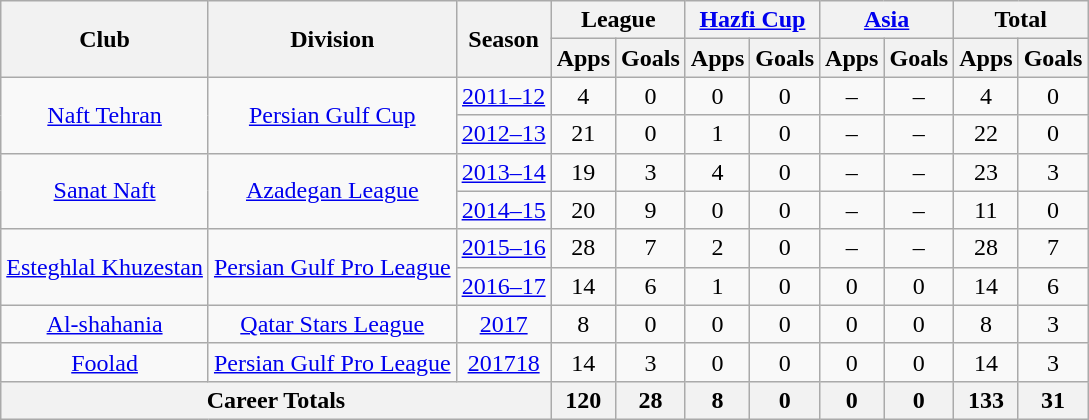<table class="wikitable" style="text-align: center;">
<tr>
<th rowspan="2">Club</th>
<th rowspan="2">Division</th>
<th rowspan="2">Season</th>
<th colspan="2">League</th>
<th colspan="2"><a href='#'>Hazfi Cup</a></th>
<th colspan="2"><a href='#'>Asia</a></th>
<th colspan="2">Total</th>
</tr>
<tr>
<th>Apps</th>
<th>Goals</th>
<th>Apps</th>
<th>Goals</th>
<th>Apps</th>
<th>Goals</th>
<th>Apps</th>
<th>Goals</th>
</tr>
<tr>
<td rowspan="2"><a href='#'>Naft Tehran</a></td>
<td rowspan="2"><a href='#'>Persian Gulf Cup</a></td>
<td><a href='#'>2011–12</a></td>
<td>4</td>
<td>0</td>
<td>0</td>
<td>0</td>
<td>–</td>
<td>–</td>
<td>4</td>
<td>0</td>
</tr>
<tr>
<td><a href='#'>2012–13</a></td>
<td>21</td>
<td>0</td>
<td>1</td>
<td>0</td>
<td>–</td>
<td>–</td>
<td>22</td>
<td>0</td>
</tr>
<tr>
<td rowspan="2"><a href='#'>Sanat Naft</a></td>
<td rowspan="2"><a href='#'>Azadegan League</a></td>
<td><a href='#'>2013–14</a></td>
<td>19</td>
<td>3</td>
<td>4</td>
<td>0</td>
<td>–</td>
<td>–</td>
<td>23</td>
<td>3</td>
</tr>
<tr>
<td><a href='#'>2014–15</a></td>
<td>20</td>
<td>9</td>
<td>0</td>
<td>0</td>
<td>–</td>
<td>–</td>
<td>11</td>
<td>0</td>
</tr>
<tr>
<td rowspan="2"><a href='#'>Esteghlal Khuzestan</a></td>
<td rowspan="2"><a href='#'>Persian Gulf Pro League</a></td>
<td><a href='#'>2015–16</a></td>
<td>28</td>
<td>7</td>
<td>2</td>
<td>0</td>
<td>–</td>
<td>–</td>
<td>28</td>
<td>7</td>
</tr>
<tr>
<td><a href='#'>2016–17</a></td>
<td>14</td>
<td>6</td>
<td>1</td>
<td>0</td>
<td>0</td>
<td>0</td>
<td>14</td>
<td>6</td>
</tr>
<tr>
<td><a href='#'>Al-shahania</a></td>
<td><a href='#'>Qatar Stars League</a></td>
<td><a href='#'>2017</a></td>
<td>8</td>
<td>0</td>
<td>0</td>
<td>0</td>
<td>0</td>
<td>0</td>
<td>8</td>
<td>3</td>
</tr>
<tr>
<td><a href='#'>Foolad</a></td>
<td><a href='#'>Persian Gulf Pro League</a></td>
<td><a href='#'>201718</a></td>
<td>14</td>
<td>3</td>
<td>0</td>
<td>0</td>
<td>0</td>
<td>0</td>
<td>14</td>
<td>3</td>
</tr>
<tr>
<th colspan="3">Career Totals</th>
<th>120</th>
<th>28</th>
<th>8</th>
<th>0</th>
<th>0</th>
<th>0</th>
<th>133</th>
<th>31</th>
</tr>
</table>
